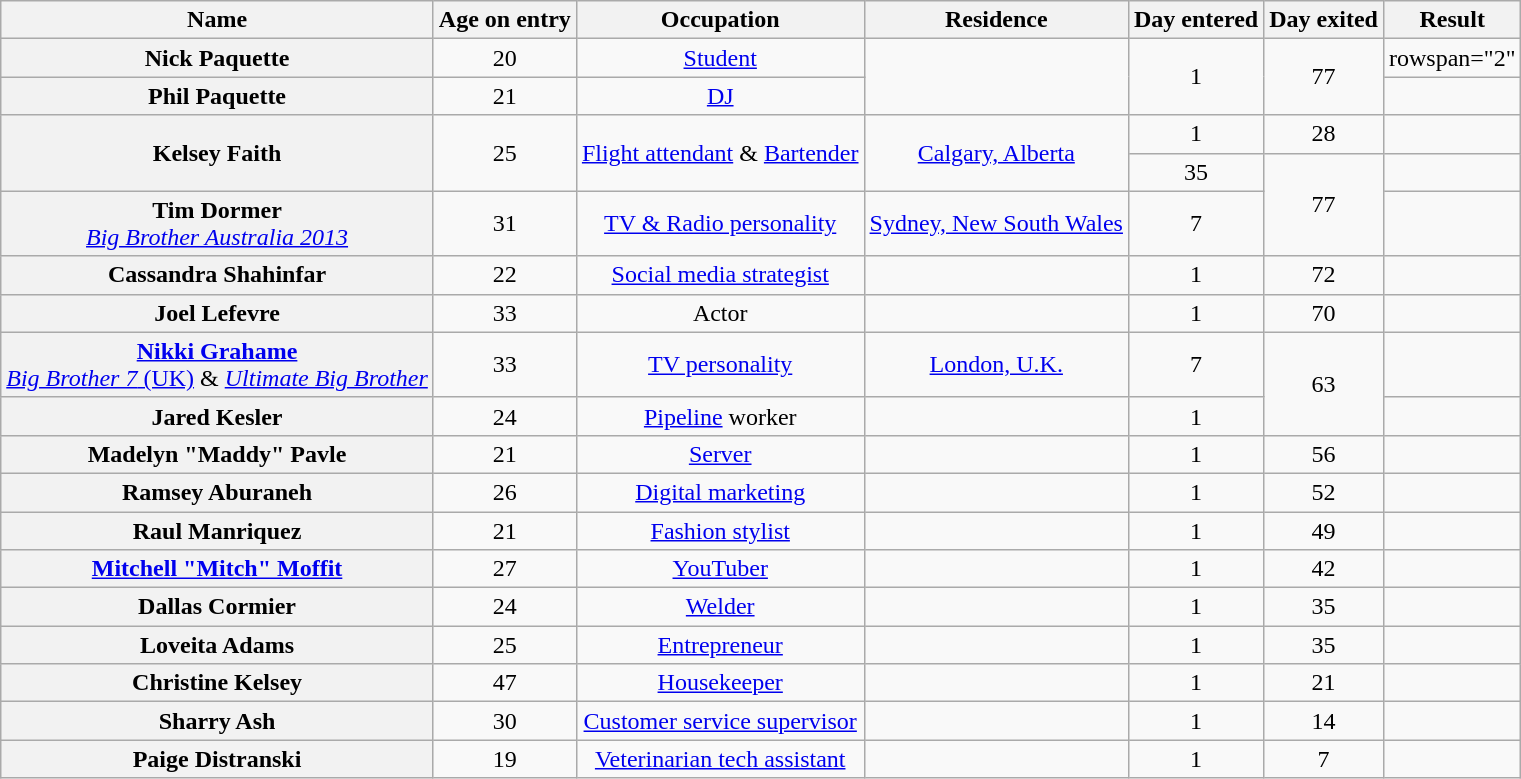<table class="wikitable sortable" style="text-align:center; width:auto;">
<tr>
<th>Name</th>
<th>Age on entry</th>
<th class="unsortable">Occupation</th>
<th class="unsortable">Residence</th>
<th>Day entered</th>
<th>Day exited</th>
<th class="unsortable">Result</th>
</tr>
<tr>
<th>Nick Paquette</th>
<td>20</td>
<td><a href='#'>Student</a></td>
<td rowspan="2"></td>
<td rowspan="2">1</td>
<td rowspan="2">77</td>
<td>rowspan="2" </td>
</tr>
<tr>
<th>Phil Paquette</th>
<td>21</td>
<td><a href='#'>DJ</a></td>
</tr>
<tr>
<th rowspan="2">Kelsey Faith</th>
<td rowspan="2">25</td>
<td rowspan="2"><a href='#'>Flight attendant</a> & <a href='#'>Bartender</a></td>
<td rowspan="2"><a href='#'>Calgary, Alberta</a></td>
<td>1</td>
<td>28</td>
<td></td>
</tr>
<tr>
<td>35</td>
<td rowspan="2">77</td>
<td></td>
</tr>
<tr>
<th style="font-weight:normal;"><strong>Tim Dormer</strong><br><em><a href='#'>Big Brother Australia 2013</a></em></th>
<td>31</td>
<td><a href='#'>TV & Radio personality</a></td>
<td><a href='#'>Sydney, New South Wales</a></td>
<td>7</td>
<td></td>
</tr>
<tr>
<th>Cassandra Shahinfar</th>
<td>22</td>
<td><a href='#'>Social media strategist</a></td>
<td></td>
<td>1</td>
<td>72</td>
<td></td>
</tr>
<tr>
<th>Joel Lefevre</th>
<td>33</td>
<td>Actor</td>
<td></td>
<td>1</td>
<td>70</td>
<td></td>
</tr>
<tr>
<th style="font-weight:normal;"><strong><a href='#'>Nikki Grahame</a></strong><br><a href='#'><em>Big Brother 7</em> (UK)</a> & <em><a href='#'>Ultimate Big Brother</a></em></th>
<td>33</td>
<td><a href='#'>TV personality</a></td>
<td><a href='#'>London, U.K.</a></td>
<td>7</td>
<td rowspan="2">63</td>
<td></td>
</tr>
<tr>
<th>Jared Kesler</th>
<td>24</td>
<td><a href='#'>Pipeline</a> worker</td>
<td></td>
<td>1</td>
<td></td>
</tr>
<tr>
<th>Madelyn "Maddy" Pavle</th>
<td>21</td>
<td><a href='#'>Server</a></td>
<td></td>
<td>1</td>
<td>56</td>
<td></td>
</tr>
<tr>
<th>Ramsey Aburaneh</th>
<td>26</td>
<td><a href='#'>Digital marketing</a></td>
<td></td>
<td>1</td>
<td>52</td>
<td></td>
</tr>
<tr>
<th>Raul Manriquez</th>
<td>21</td>
<td><a href='#'>Fashion stylist</a></td>
<td></td>
<td>1</td>
<td>49</td>
<td></td>
</tr>
<tr>
<th><a href='#'>Mitchell "Mitch" Moffit</a></th>
<td>27</td>
<td><a href='#'>YouTuber</a></td>
<td></td>
<td>1</td>
<td>42</td>
<td></td>
</tr>
<tr>
<th>Dallas Cormier</th>
<td>24</td>
<td><a href='#'>Welder</a></td>
<td></td>
<td>1</td>
<td>35</td>
<td></td>
</tr>
<tr>
<th>Loveita Adams</th>
<td>25</td>
<td><a href='#'>Entrepreneur</a></td>
<td></td>
<td>1</td>
<td>35</td>
<td></td>
</tr>
<tr>
<th>Christine Kelsey</th>
<td>47</td>
<td><a href='#'>Housekeeper</a></td>
<td></td>
<td>1</td>
<td>21</td>
<td></td>
</tr>
<tr>
<th>Sharry Ash</th>
<td>30</td>
<td><a href='#'>Customer service supervisor</a></td>
<td></td>
<td>1</td>
<td>14</td>
<td></td>
</tr>
<tr>
<th>Paige Distranski</th>
<td>19</td>
<td><a href='#'>Veterinarian tech assistant</a></td>
<td></td>
<td>1</td>
<td>7</td>
<td></td>
</tr>
</table>
